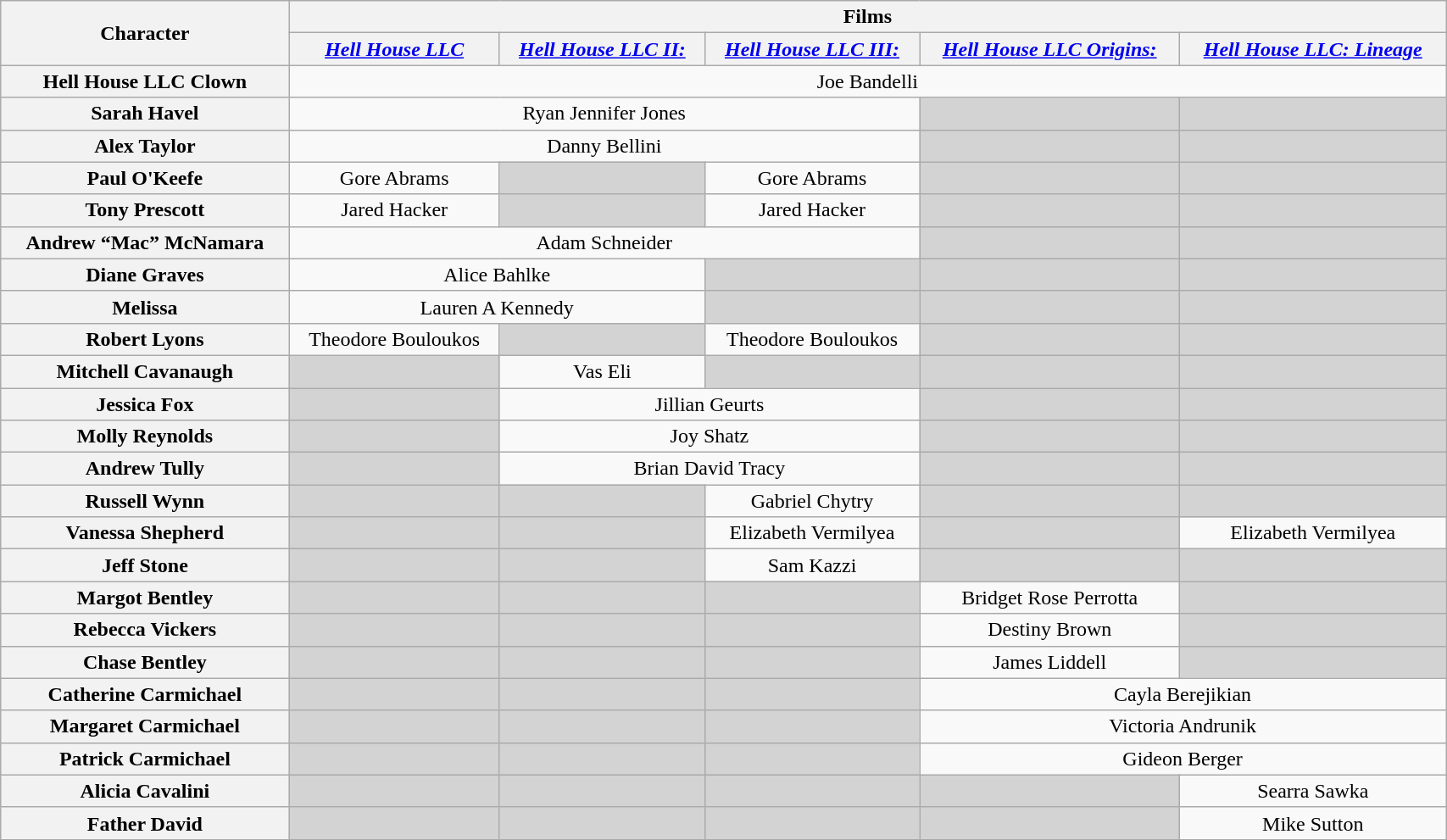<table class="wikitable" style="text-align:center; width:90%;">
<tr>
<th rowspan="2">Character</th>
<th colspan="5">Films</th>
</tr>
<tr>
<th><em><a href='#'>Hell House LLC</a></em></th>
<th><em><a href='#'>Hell House LLC II:</a></em></th>
<th><em><a href='#'>Hell House LLC III:</a></em></th>
<th><em><a href='#'>Hell House LLC Origins:</a></em></th>
<th><em><a href='#'>Hell House LLC: Lineage</a></em></th>
</tr>
<tr>
<th>Hell House LLC Clown</th>
<td colspan="5">Joe Bandelli</td>
</tr>
<tr>
<th>Sarah Havel</th>
<td colspan="3">Ryan Jennifer Jones</td>
<td style="background-color:#D3D3D3;"></td>
<td style="background-color:#D3D3D3;"></td>
</tr>
<tr>
<th>Alex Taylor</th>
<td colspan="3">Danny Bellini</td>
<td style="background-color:#D3D3D3;"></td>
<td style="background-color:#D3D3D3;"></td>
</tr>
<tr>
<th>Paul O'Keefe</th>
<td>Gore Abrams</td>
<td style="background-color:#D3D3D3;"></td>
<td>Gore Abrams</td>
<td style="background-color:#D3D3D3;"></td>
<td style="background-color:#D3D3D3;"></td>
</tr>
<tr>
<th>Tony Prescott</th>
<td>Jared Hacker</td>
<td style="background-color:#D3D3D3;"></td>
<td>Jared Hacker</td>
<td style="background-color:#D3D3D3;"></td>
<td style="background-color:#D3D3D3;"></td>
</tr>
<tr>
<th>Andrew “Mac” McNamara</th>
<td colspan="3">Adam Schneider</td>
<td style="background-color:#D3D3D3;"></td>
<td style="background-color:#D3D3D3;"></td>
</tr>
<tr>
<th>Diane Graves</th>
<td colspan="2">Alice Bahlke</td>
<td style="background-color:#D3D3D3;"></td>
<td style="background-color:#D3D3D3;"></td>
<td style="background-color:#D3D3D3;"></td>
</tr>
<tr>
<th>Melissa</th>
<td colspan="2">Lauren A Kennedy</td>
<td style="background-color:#D3D3D3;"></td>
<td style="background-color:#D3D3D3;"></td>
<td style="background-color:#D3D3D3;"></td>
</tr>
<tr>
<th>Robert Lyons</th>
<td>Theodore Bouloukos</td>
<td style="background-color:#D3D3D3;"></td>
<td>Theodore Bouloukos</td>
<td style="background-color:#D3D3D3;"></td>
<td style="background-color:#D3D3D3;"></td>
</tr>
<tr>
<th>Mitchell Cavanaugh</th>
<td style="background-color:#D3D3D3;"></td>
<td>Vas Eli</td>
<td style="background-color:#D3D3D3;"></td>
<td style="background-color:#D3D3D3;"></td>
<td style="background-color:#D3D3D3;"></td>
</tr>
<tr>
<th>Jessica Fox</th>
<td style="background-color:#D3D3D3;"></td>
<td colspan="2">Jillian Geurts</td>
<td style="background-color:#D3D3D3;"></td>
<td style="background-color:#D3D3D3;"></td>
</tr>
<tr>
<th>Molly Reynolds</th>
<td style="background-color:#D3D3D3;"></td>
<td colspan="2">Joy Shatz</td>
<td style="background-color:#D3D3D3;"></td>
<td style="background-color:#D3D3D3;"></td>
</tr>
<tr>
<th>Andrew Tully</th>
<td style="background-color:#D3D3D3;"></td>
<td colspan="2">Brian David Tracy</td>
<td style="background-color:#D3D3D3;"></td>
<td style="background-color:#D3D3D3;"></td>
</tr>
<tr>
<th>Russell Wynn</th>
<td style="background-color:#D3D3D3;"></td>
<td style="background-color:#D3D3D3;"></td>
<td>Gabriel Chytry</td>
<td style="background-color:#D3D3D3;"></td>
<td style="background-color:#D3D3D3;"></td>
</tr>
<tr>
<th>Vanessa Shepherd</th>
<td style="background-color:#D3D3D3;"></td>
<td style="background-color:#D3D3D3;"></td>
<td>Elizabeth Vermilyea</td>
<td style="background-color:#D3D3D3;"></td>
<td>Elizabeth Vermilyea</td>
</tr>
<tr>
<th>Jeff Stone</th>
<td style="background-color:#D3D3D3;"></td>
<td style="background-color:#D3D3D3;"></td>
<td>Sam Kazzi</td>
<td style="background-color:#D3D3D3;"></td>
<td style="background-color:#D3D3D3;"></td>
</tr>
<tr>
<th>Margot Bentley</th>
<td style="background-color:#D3D3D3;"></td>
<td style="background-color:#D3D3D3;"></td>
<td style="background-color:#D3D3D3;"></td>
<td>Bridget Rose Perrotta</td>
<td style="background-color:#D3D3D3;"></td>
</tr>
<tr>
<th>Rebecca Vickers</th>
<td style="background-color:#D3D3D3;"></td>
<td style="background-color:#D3D3D3;"></td>
<td style="background-color:#D3D3D3;"></td>
<td>Destiny Brown</td>
<td style="background-color:#D3D3D3;"></td>
</tr>
<tr>
<th>Chase Bentley</th>
<td style="background-color:#D3D3D3;"></td>
<td style="background-color:#D3D3D3;"></td>
<td style="background-color:#D3D3D3;"></td>
<td>James Liddell</td>
<td style="background-color:#D3D3D3;"></td>
</tr>
<tr>
<th>Catherine Carmichael</th>
<td style="background-color:#D3D3D3;"></td>
<td style="background-color:#D3D3D3;"></td>
<td style="background-color:#D3D3D3;"></td>
<td colspan="2">Cayla Berejikian</td>
</tr>
<tr>
<th>Margaret Carmichael</th>
<td style="background-color:#D3D3D3;"></td>
<td style="background-color:#D3D3D3;"></td>
<td style="background-color:#D3D3D3;"></td>
<td colspan="2">Victoria Andrunik</td>
</tr>
<tr>
<th>Patrick Carmichael</th>
<td style="background-color:#D3D3D3;"></td>
<td style="background-color:#D3D3D3;"></td>
<td style="background-color:#D3D3D3;"></td>
<td colspan="2">Gideon Berger</td>
</tr>
<tr>
<th>Alicia Cavalini</th>
<td style="background-color:#D3D3D3;"></td>
<td style="background-color:#D3D3D3;"></td>
<td style="background-color:#D3D3D3;"></td>
<td style="background-color:#D3D3D3;"></td>
<td>Searra Sawka</td>
</tr>
<tr>
<th>Father David</th>
<td style="background-color:#D3D3D3;"></td>
<td style="background-color:#D3D3D3;"></td>
<td style="background-color:#D3D3D3;"></td>
<td style="background-color:#D3D3D3;"></td>
<td>Mike Sutton</td>
</tr>
</table>
